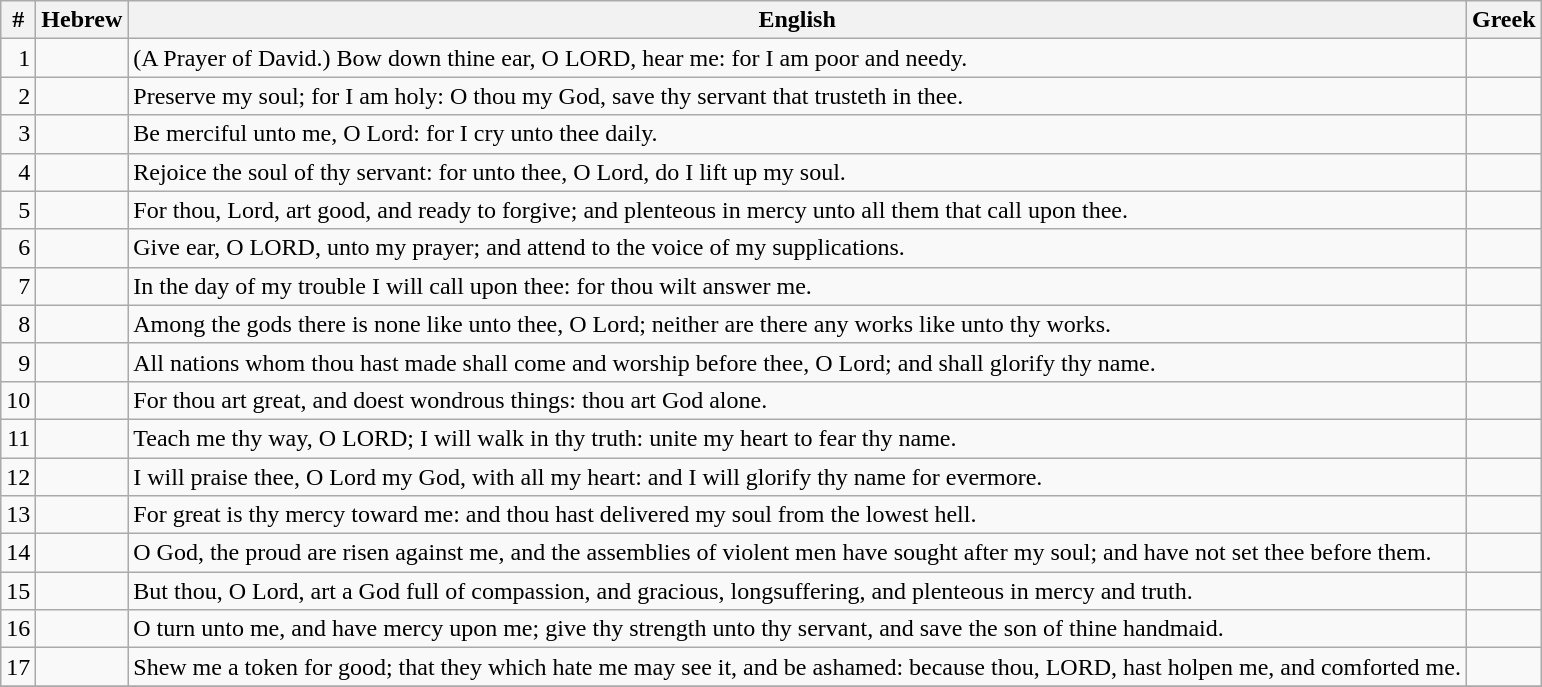<table class=wikitable>
<tr>
<th>#</th>
<th>Hebrew</th>
<th>English</th>
<th>Greek</th>
</tr>
<tr>
<td style="text-align:right">1</td>
<td style="text-align:right"></td>
<td>(A Prayer of David.) Bow down thine ear, O LORD, hear me: for I am poor and needy.</td>
<td></td>
</tr>
<tr>
<td style="text-align:right">2</td>
<td style="text-align:right"></td>
<td>Preserve my soul; for I am holy: O thou my God, save thy servant that trusteth in thee.</td>
<td></td>
</tr>
<tr>
<td style="text-align:right">3</td>
<td style="text-align:right"></td>
<td>Be merciful unto me, O Lord: for I cry unto thee daily.</td>
<td></td>
</tr>
<tr>
<td style="text-align:right">4</td>
<td style="text-align:right"></td>
<td>Rejoice the soul of thy servant: for unto thee, O Lord, do I lift up my soul.</td>
<td></td>
</tr>
<tr>
<td style="text-align:right">5</td>
<td style="text-align:right"></td>
<td>For thou, Lord, art good, and ready to forgive; and plenteous in mercy unto all them that call upon thee.</td>
<td></td>
</tr>
<tr>
<td style="text-align:right">6</td>
<td style="text-align:right"></td>
<td>Give ear, O LORD, unto my prayer; and attend to the voice of my supplications.</td>
<td></td>
</tr>
<tr>
<td style="text-align:right">7</td>
<td style="text-align:right"></td>
<td>In the day of my trouble I will call upon thee: for thou wilt answer me.</td>
<td></td>
</tr>
<tr>
<td style="text-align:right">8</td>
<td style="text-align:right"></td>
<td>Among the gods there is none like unto thee, O Lord; neither are there any works like unto thy works.</td>
<td></td>
</tr>
<tr>
<td style="text-align:right">9</td>
<td style="text-align:right"></td>
<td>All nations whom thou hast made shall come and worship before thee, O Lord; and shall glorify thy name.</td>
<td></td>
</tr>
<tr>
<td style="text-align:right">10</td>
<td style="text-align:right"></td>
<td>For thou art great, and doest wondrous things: thou art God alone.</td>
<td></td>
</tr>
<tr>
<td style="text-align:right">11</td>
<td style="text-align:right"></td>
<td>Teach me thy way, O LORD; I will walk in thy truth: unite my heart to fear thy name.</td>
<td></td>
</tr>
<tr>
<td style="text-align:right">12</td>
<td style="text-align:right"></td>
<td>I will praise thee, O Lord my God, with all my heart: and I will glorify thy name for evermore.</td>
<td></td>
</tr>
<tr>
<td style="text-align:right">13</td>
<td style="text-align:right"></td>
<td>For great is thy mercy toward me: and thou hast delivered my soul from the lowest hell.</td>
<td></td>
</tr>
<tr>
<td style="text-align:right">14</td>
<td style="text-align:right"></td>
<td>O God, the proud are risen against me, and the assemblies of violent men have sought after my soul; and have not set thee before them.</td>
<td></td>
</tr>
<tr>
<td style="text-align:right">15</td>
<td style="text-align:right"></td>
<td>But thou, O Lord, art a God full of compassion, and gracious, longsuffering, and plenteous in mercy and truth.</td>
<td></td>
</tr>
<tr>
<td style="text-align:right">16</td>
<td style="text-align:right"></td>
<td>O turn unto me, and have mercy upon me; give thy strength unto thy servant, and save the son of thine handmaid.</td>
<td></td>
</tr>
<tr>
<td style="text-align:right">17</td>
<td style="text-align:right"></td>
<td>Shew me a token for good; that they which hate me may see it, and be ashamed: because thou, LORD, hast holpen me, and comforted me.</td>
<td></td>
</tr>
<tr>
</tr>
</table>
